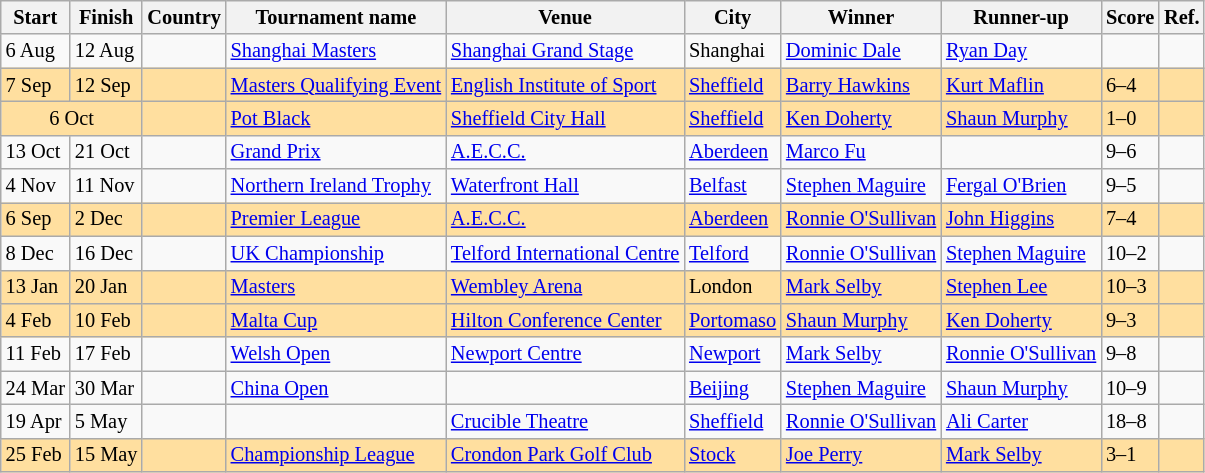<table class="wikitable sortable" style="font-size: 85%">
<tr>
<th>Start</th>
<th>Finish</th>
<th>Country</th>
<th>Tournament name</th>
<th>Venue</th>
<th>City</th>
<th>Winner</th>
<th>Runner-up</th>
<th>Score</th>
<th>Ref.</th>
</tr>
<tr>
<td>6 Aug</td>
<td>12 Aug</td>
<td></td>
<td><a href='#'>Shanghai Masters</a></td>
<td><a href='#'>Shanghai Grand Stage</a></td>
<td>Shanghai</td>
<td> <a href='#'>Dominic Dale</a></td>
<td> <a href='#'>Ryan Day</a></td>
<td></td>
<td></td>
</tr>
<tr bgcolor="#ffdf9f">
<td>7 Sep</td>
<td>12 Sep</td>
<td></td>
<td><a href='#'>Masters Qualifying Event</a></td>
<td><a href='#'>English Institute of Sport</a></td>
<td><a href='#'>Sheffield</a></td>
<td> <a href='#'>Barry Hawkins</a></td>
<td> <a href='#'>Kurt Maflin</a></td>
<td>6–4</td>
<td></td>
</tr>
<tr bgcolor="#ffdf9f">
<td colspan="2" align="center">6 Oct</td>
<td></td>
<td><a href='#'>Pot Black</a></td>
<td><a href='#'>Sheffield City Hall</a></td>
<td><a href='#'>Sheffield</a></td>
<td> <a href='#'>Ken Doherty</a></td>
<td> <a href='#'>Shaun Murphy</a></td>
<td>1–0</td>
<td></td>
</tr>
<tr>
<td>13 Oct</td>
<td>21 Oct</td>
<td></td>
<td><a href='#'>Grand Prix</a></td>
<td><a href='#'>A.E.C.C.</a></td>
<td><a href='#'>Aberdeen</a></td>
<td> <a href='#'>Marco Fu</a></td>
<td></td>
<td>9–6</td>
<td></td>
</tr>
<tr>
<td>4 Nov</td>
<td>11 Nov</td>
<td></td>
<td><a href='#'>Northern Ireland Trophy</a></td>
<td><a href='#'>Waterfront Hall</a></td>
<td><a href='#'>Belfast</a></td>
<td> <a href='#'>Stephen Maguire</a></td>
<td> <a href='#'>Fergal O'Brien</a></td>
<td>9–5</td>
<td></td>
</tr>
<tr bgcolor="#ffdf9f">
<td>6 Sep</td>
<td>2 Dec</td>
<td></td>
<td><a href='#'>Premier League</a></td>
<td><a href='#'>A.E.C.C.</a></td>
<td><a href='#'>Aberdeen</a></td>
<td> <a href='#'>Ronnie O'Sullivan</a></td>
<td> <a href='#'>John Higgins</a></td>
<td>7–4</td>
<td></td>
</tr>
<tr>
<td>8 Dec</td>
<td>16 Dec</td>
<td></td>
<td><a href='#'>UK Championship</a></td>
<td><a href='#'>Telford International Centre</a></td>
<td><a href='#'>Telford</a></td>
<td> <a href='#'>Ronnie O'Sullivan</a></td>
<td> <a href='#'>Stephen Maguire</a></td>
<td>10–2</td>
<td></td>
</tr>
<tr bgcolor="#ffdf9f">
<td>13 Jan</td>
<td>20 Jan</td>
<td></td>
<td><a href='#'>Masters</a></td>
<td><a href='#'>Wembley Arena</a></td>
<td>London</td>
<td> <a href='#'>Mark Selby</a></td>
<td> <a href='#'>Stephen Lee</a></td>
<td>10–3</td>
<td></td>
</tr>
<tr bgcolor="#ffdf9f">
<td>4 Feb</td>
<td>10 Feb</td>
<td></td>
<td><a href='#'>Malta Cup</a></td>
<td><a href='#'>Hilton Conference Center</a></td>
<td><a href='#'>Portomaso</a></td>
<td> <a href='#'>Shaun Murphy</a></td>
<td> <a href='#'>Ken Doherty</a></td>
<td>9–3</td>
<td></td>
</tr>
<tr>
<td>11 Feb</td>
<td>17 Feb</td>
<td></td>
<td><a href='#'>Welsh Open</a></td>
<td><a href='#'>Newport Centre</a></td>
<td><a href='#'>Newport</a></td>
<td> <a href='#'>Mark Selby</a></td>
<td> <a href='#'>Ronnie O'Sullivan</a></td>
<td>9–8</td>
<td></td>
</tr>
<tr>
<td>24 Mar</td>
<td>30 Mar</td>
<td></td>
<td><a href='#'>China Open</a></td>
<td></td>
<td><a href='#'>Beijing</a></td>
<td> <a href='#'>Stephen Maguire</a></td>
<td> <a href='#'>Shaun Murphy</a></td>
<td>10–9</td>
<td></td>
</tr>
<tr>
<td>19 Apr</td>
<td>5 May</td>
<td></td>
<td></td>
<td><a href='#'>Crucible Theatre</a></td>
<td><a href='#'>Sheffield</a></td>
<td> <a href='#'>Ronnie O'Sullivan</a></td>
<td> <a href='#'>Ali Carter</a></td>
<td>18–8</td>
<td></td>
</tr>
<tr bgcolor="#ffdf9f">
<td>25 Feb</td>
<td>15 May</td>
<td></td>
<td><a href='#'>Championship League</a></td>
<td><a href='#'>Crondon Park Golf Club</a></td>
<td><a href='#'>Stock</a></td>
<td> <a href='#'>Joe Perry</a></td>
<td> <a href='#'>Mark Selby</a></td>
<td>3–1</td>
<td></td>
</tr>
</table>
